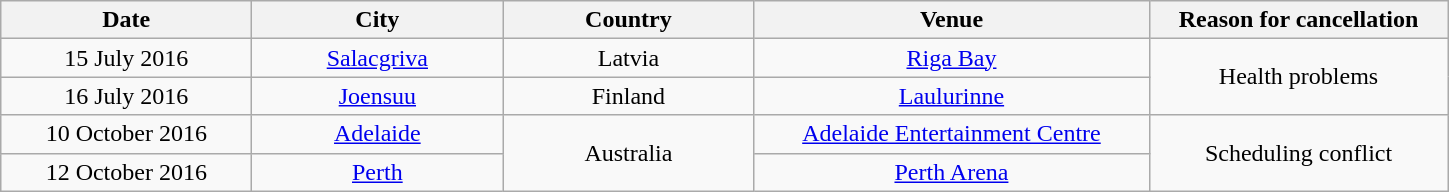<table class="wikitable" style="text-align:center;">
<tr>
<th scope="col" style="width:10em;">Date</th>
<th scope="col" style="width:10em;">City</th>
<th scope="col" style="width:10em;">Country</th>
<th scope="col" style="width:16em;">Venue</th>
<th scope="col" style="width:12em;">Reason for cancellation</th>
</tr>
<tr>
<td>15 July 2016</td>
<td><a href='#'>Salacgriva</a></td>
<td>Latvia</td>
<td><a href='#'>Riga Bay</a></td>
<td rowspan="2">Health problems</td>
</tr>
<tr>
<td>16 July 2016</td>
<td><a href='#'>Joensuu</a></td>
<td>Finland</td>
<td><a href='#'>Laulurinne</a></td>
</tr>
<tr>
<td>10 October 2016</td>
<td><a href='#'>Adelaide</a></td>
<td rowspan="2">Australia</td>
<td><a href='#'>Adelaide Entertainment Centre</a></td>
<td rowspan="2">Scheduling conflict</td>
</tr>
<tr>
<td>12 October 2016</td>
<td><a href='#'>Perth</a></td>
<td><a href='#'>Perth Arena</a></td>
</tr>
</table>
